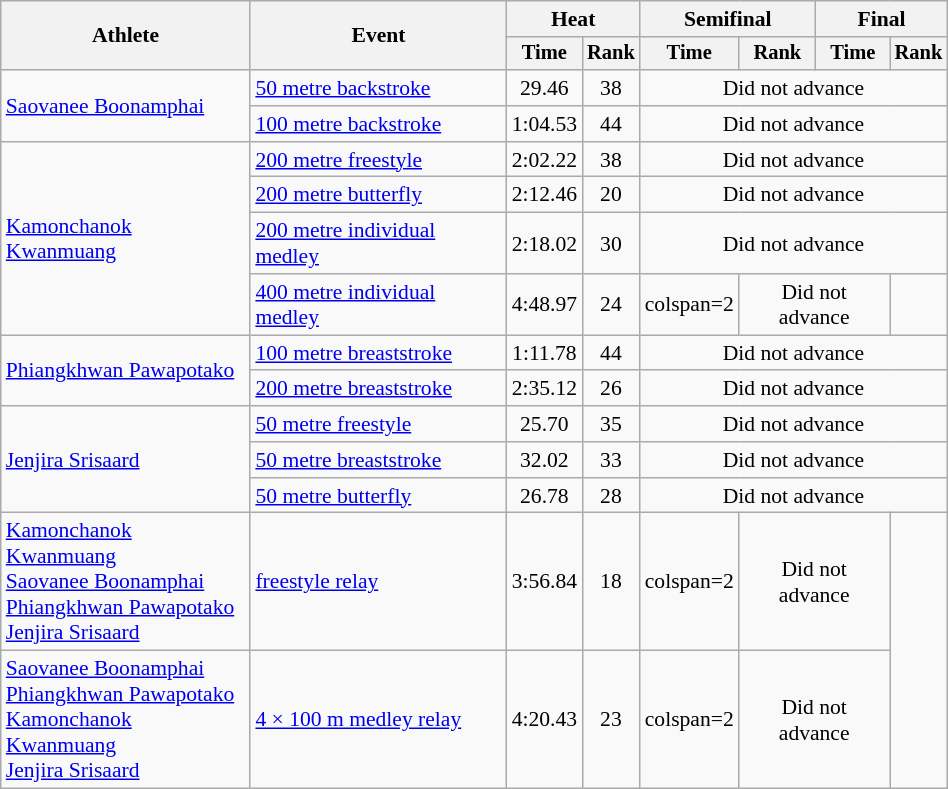<table class="wikitable" style="text-align:center; font-size:90%; width:50%;">
<tr>
<th rowspan="2">Athlete</th>
<th rowspan="2">Event</th>
<th colspan="2">Heat</th>
<th colspan="2">Semifinal</th>
<th colspan="2">Final</th>
</tr>
<tr style="font-size:95%">
<th>Time</th>
<th>Rank</th>
<th>Time</th>
<th>Rank</th>
<th>Time</th>
<th>Rank</th>
</tr>
<tr align=center>
<td align=left rowspan=2><a href='#'>Saovanee Boonamphai</a></td>
<td align=left><a href='#'>50 metre backstroke</a></td>
<td>29.46</td>
<td>38</td>
<td colspan=4>Did not advance</td>
</tr>
<tr align=center>
<td align=left><a href='#'>100 metre backstroke</a></td>
<td>1:04.53</td>
<td>44</td>
<td colspan=4>Did not advance</td>
</tr>
<tr align=center>
<td align=left rowspan="4"><a href='#'>Kamonchanok Kwanmuang</a></td>
<td align=left><a href='#'>200 metre freestyle</a></td>
<td>2:02.22</td>
<td>38</td>
<td colspan=4>Did not advance</td>
</tr>
<tr align=center>
<td align=left><a href='#'>200 metre butterfly</a></td>
<td>2:12.46</td>
<td>20</td>
<td colspan=4>Did not advance</td>
</tr>
<tr align=center>
<td align=left><a href='#'>200 metre individual medley</a></td>
<td>2:18.02</td>
<td>30</td>
<td colspan=4>Did not advance</td>
</tr>
<tr align=center>
<td align=left><a href='#'>400 metre individual medley</a></td>
<td>4:48.97</td>
<td>24</td>
<td>colspan=2 </td>
<td colspan=2>Did not advance</td>
</tr>
<tr>
<td align=left rowspan=2><a href='#'>Phiangkhwan Pawapotako</a></td>
<td align=left><a href='#'>100 metre breaststroke</a></td>
<td>1:11.78</td>
<td>44</td>
<td colspan=4>Did not advance</td>
</tr>
<tr>
<td align=left><a href='#'>200 metre breaststroke</a></td>
<td>2:35.12</td>
<td>26</td>
<td colspan=4>Did not advance</td>
</tr>
<tr>
<td align=left rowspan=3><a href='#'>Jenjira Srisaard</a></td>
<td align=left><a href='#'>50 metre freestyle</a></td>
<td>25.70</td>
<td>35</td>
<td colspan=4>Did not advance</td>
</tr>
<tr>
<td align=left><a href='#'>50 metre breaststroke</a></td>
<td>32.02</td>
<td>33</td>
<td colspan=4>Did not advance</td>
</tr>
<tr>
<td align=left><a href='#'>50 metre butterfly</a></td>
<td>26.78</td>
<td>28</td>
<td colspan=4>Did not advance</td>
</tr>
<tr align=center>
<td align=left><a href='#'>Kamonchanok Kwanmuang</a> <br><a href='#'>Saovanee Boonamphai</a> <br><a href='#'>Phiangkhwan Pawapotako</a> <br><a href='#'>Jenjira Srisaard</a></td>
<td align=left><a href='#'> freestyle relay</a></td>
<td>3:56.84</td>
<td>18</td>
<td>colspan=2 </td>
<td colspan=2>Did not advance</td>
</tr>
<tr>
<td align=left><a href='#'>Saovanee Boonamphai</a> <br><a href='#'>Phiangkhwan Pawapotako</a> <br><a href='#'>Kamonchanok Kwanmuang</a> <br><a href='#'>Jenjira Srisaard</a></td>
<td align=left><a href='#'>4 × 100 m medley relay</a></td>
<td>4:20.43</td>
<td>23</td>
<td>colspan=2 </td>
<td colspan=2>Did not advance</td>
</tr>
</table>
